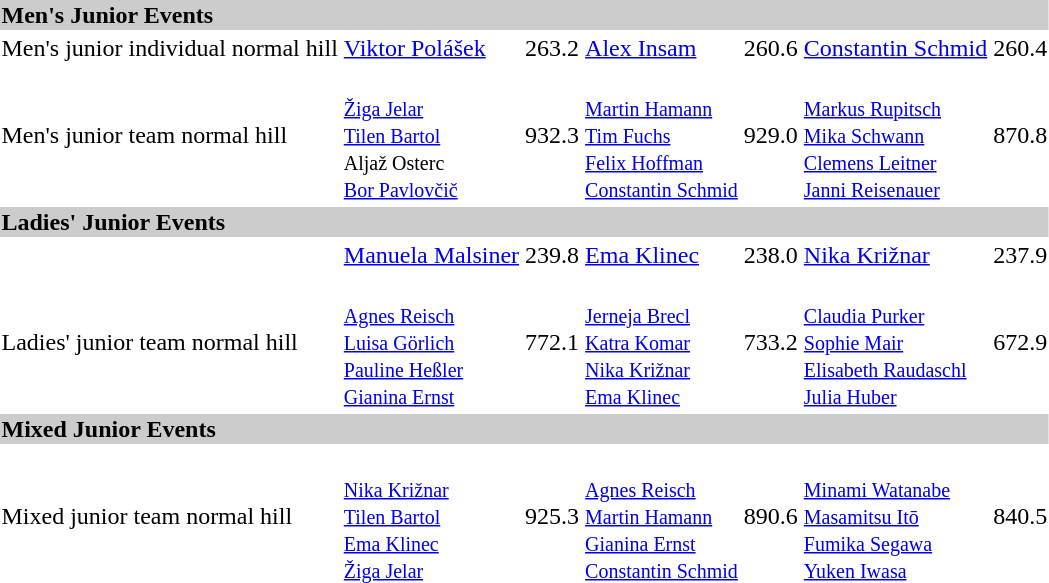<table>
<tr style="background:#ccc;">
<td colspan=7><strong>Men's Junior Events</strong></td>
</tr>
<tr>
<td>Men's junior individual normal hill</td>
<td><a href='#'>Viktor Polášek</a><br></td>
<td>263.2</td>
<td><a href='#'>Alex Insam</a><br></td>
<td>260.6</td>
<td><a href='#'>Constantin Schmid</a><br></td>
<td>260.4</td>
</tr>
<tr>
<td>Men's junior team normal hill</td>
<td><br><small><a href='#'>Žiga Jelar</a><br><a href='#'>Tilen Bartol</a><br>Aljaž Osterc<br><a href='#'>Bor Pavlovčič</a></small></td>
<td>932.3</td>
<td><br><small><a href='#'>Martin Hamann</a><br><a href='#'>Tim Fuchs</a><br><a href='#'>Felix Hoffman</a><br><a href='#'>Constantin Schmid</a></small></td>
<td>929.0</td>
<td><br><small><a href='#'>Markus Rupitsch</a><br><a href='#'>Mika Schwann</a><br><a href='#'>Clemens Leitner</a><br><a href='#'>Janni Reisenauer</a></small></td>
<td>870.8</td>
</tr>
<tr style="background:#ccc;">
<td colspan=7><strong>Ladies' Junior Events</strong></td>
</tr>
<tr>
<td></td>
<td><a href='#'>Manuela Malsiner</a><br></td>
<td>239.8</td>
<td><a href='#'>Ema Klinec</a><br></td>
<td>238.0</td>
<td><a href='#'>Nika Križnar</a><br></td>
<td>237.9</td>
</tr>
<tr>
<td>Ladies' junior team normal hill</td>
<td><br><small><a href='#'>Agnes Reisch</a><br><a href='#'>Luisa Görlich</a><br><a href='#'>Pauline Heßler</a><br><a href='#'>Gianina Ernst</a></small></td>
<td>772.1</td>
<td><br><small><a href='#'>Jerneja Brecl</a><br><a href='#'>Katra Komar</a><br><a href='#'>Nika Križnar</a><br><a href='#'>Ema Klinec</a></small></td>
<td>733.2</td>
<td><br><small><a href='#'>Claudia Purker</a><br><a href='#'>Sophie Mair</a><br><a href='#'>Elisabeth Raudaschl</a><br><a href='#'>Julia Huber</a></small></td>
<td>672.9</td>
</tr>
<tr style="background:#ccc;">
<td colspan=7><strong>Mixed Junior Events</strong></td>
</tr>
<tr>
<td>Mixed junior team normal hill</td>
<td><br><small><a href='#'>Nika Križnar</a><br><a href='#'>Tilen Bartol</a><br><a href='#'>Ema Klinec</a><br><a href='#'>Žiga Jelar</a></small></td>
<td>925.3</td>
<td><br><small><a href='#'>Agnes Reisch</a><br><a href='#'>Martin Hamann</a><br><a href='#'>Gianina Ernst</a><br><a href='#'>Constantin Schmid</a></small></td>
<td>890.6</td>
<td><br><small><a href='#'>Minami Watanabe</a><br><a href='#'>Masamitsu Itō</a><br><a href='#'>Fumika Segawa</a><br><a href='#'>Yuken Iwasa</a></small></td>
<td>840.5</td>
</tr>
</table>
